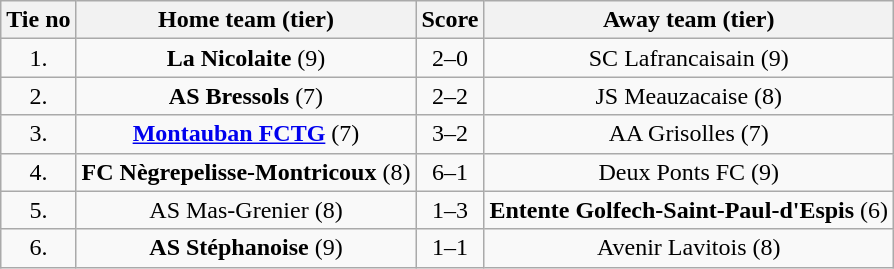<table class="wikitable" style="text-align: center">
<tr>
<th>Tie no</th>
<th>Home team (tier)</th>
<th>Score</th>
<th>Away team (tier)</th>
</tr>
<tr>
<td>1.</td>
<td><strong>La Nicolaite</strong> (9)</td>
<td>2–0</td>
<td>SC Lafrancaisain (9)</td>
</tr>
<tr>
<td>2.</td>
<td><strong>AS Bressols</strong> (7)</td>
<td>2–2 </td>
<td>JS Meauzacaise (8)</td>
</tr>
<tr>
<td>3.</td>
<td><strong><a href='#'>Montauban FCTG</a></strong> (7)</td>
<td>3–2</td>
<td>AA Grisolles (7)</td>
</tr>
<tr>
<td>4.</td>
<td><strong>FC Nègrepelisse-Montricoux</strong> (8)</td>
<td>6–1</td>
<td>Deux Ponts FC (9)</td>
</tr>
<tr>
<td>5.</td>
<td>AS Mas-Grenier (8)</td>
<td>1–3</td>
<td><strong>Entente Golfech-Saint-Paul-d'Espis</strong> (6)</td>
</tr>
<tr>
<td>6.</td>
<td><strong>AS Stéphanoise</strong> (9)</td>
<td>1–1 </td>
<td>Avenir Lavitois (8)</td>
</tr>
</table>
